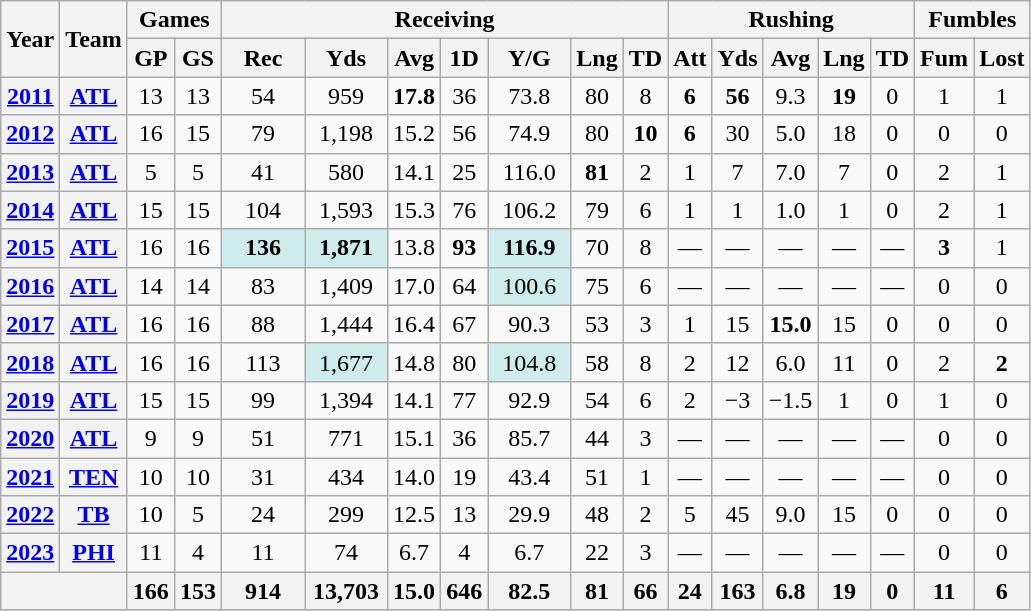<table class= "wikitable" style="text-align:center;">
<tr>
<th rowspan="2">Year</th>
<th rowspan="2">Team</th>
<th colspan="2">Games</th>
<th colspan="7">Receiving</th>
<th colspan="5">Rushing</th>
<th colspan="2">Fumbles</th>
</tr>
<tr>
<th>GP</th>
<th>GS</th>
<th>Rec</th>
<th>Yds</th>
<th>Avg</th>
<th>1D</th>
<th>Y/G</th>
<th>Lng</th>
<th>TD</th>
<th>Att</th>
<th>Yds</th>
<th>Avg</th>
<th>Lng</th>
<th>TD</th>
<th>Fum</th>
<th>Lost</th>
</tr>
<tr>
<th><a href='#'>2011</a></th>
<th><a href='#'>ATL</a></th>
<td>13</td>
<td>13</td>
<td>54</td>
<td>959</td>
<td><strong>17.8</strong></td>
<td>36</td>
<td>73.8</td>
<td>80</td>
<td>8</td>
<td><strong>6</strong></td>
<td><strong>56</strong></td>
<td>9.3</td>
<td><strong>19</strong></td>
<td>0</td>
<td>1</td>
<td>1</td>
</tr>
<tr>
<th><a href='#'>2012</a></th>
<th><a href='#'>ATL</a></th>
<td>16</td>
<td>15</td>
<td>79</td>
<td>1,198</td>
<td>15.2</td>
<td>56</td>
<td>74.9</td>
<td>80</td>
<td><strong>10</strong></td>
<td><strong>6</strong></td>
<td>30</td>
<td>5.0</td>
<td>18</td>
<td>0</td>
<td>0</td>
<td>0</td>
</tr>
<tr>
<th><a href='#'>2013</a></th>
<th><a href='#'>ATL</a></th>
<td>5</td>
<td>5</td>
<td>41</td>
<td>580</td>
<td>14.1</td>
<td>25</td>
<td>116.0</td>
<td><strong>81</strong></td>
<td>2</td>
<td>1</td>
<td>7</td>
<td>7.0</td>
<td>7</td>
<td>0</td>
<td>2</td>
<td>1</td>
</tr>
<tr>
<th><a href='#'>2014</a></th>
<th><a href='#'>ATL</a></th>
<td>15</td>
<td>15</td>
<td>104</td>
<td>1,593</td>
<td>15.3</td>
<td>76</td>
<td>106.2</td>
<td>79</td>
<td>6</td>
<td>1</td>
<td>1</td>
<td>1.0</td>
<td>1</td>
<td>0</td>
<td>2</td>
<td>1</td>
</tr>
<tr>
<th><a href='#'>2015</a></th>
<th><a href='#'>ATL</a></th>
<td>16</td>
<td>16</td>
<td style="background:#cfecec; width:3em;"><strong>136</strong></td>
<td style="background:#cfecec; width:3em;"><strong>1,871</strong></td>
<td>13.8</td>
<td><strong>93</strong></td>
<td style="background:#cfecec; width:3em;"><strong>116.9</strong></td>
<td>70</td>
<td>8</td>
<td>—</td>
<td>—</td>
<td>—</td>
<td>—</td>
<td>—</td>
<td><strong>3</strong></td>
<td>1</td>
</tr>
<tr>
<th><a href='#'>2016</a></th>
<th><a href='#'>ATL</a></th>
<td>14</td>
<td>14</td>
<td>83</td>
<td>1,409</td>
<td>17.0</td>
<td>64</td>
<td style="background:#cfecec; width:3em;">100.6</td>
<td>75</td>
<td>6</td>
<td>—</td>
<td>—</td>
<td>—</td>
<td>—</td>
<td>—</td>
<td>0</td>
<td>0</td>
</tr>
<tr>
<th><a href='#'>2017</a></th>
<th><a href='#'>ATL</a></th>
<td>16</td>
<td>16</td>
<td>88</td>
<td>1,444</td>
<td>16.4</td>
<td>67</td>
<td>90.3</td>
<td>53</td>
<td>3</td>
<td>1</td>
<td>15</td>
<td><strong>15.0</strong></td>
<td>15</td>
<td>0</td>
<td>0</td>
<td>0</td>
</tr>
<tr>
<th><a href='#'>2018</a></th>
<th><a href='#'>ATL</a></th>
<td>16</td>
<td>16</td>
<td>113</td>
<td style="background:#cfecec; width:3em;">1,677</td>
<td>14.8</td>
<td>80</td>
<td style="background:#cfecec; width:3em;">104.8</td>
<td>58</td>
<td>8</td>
<td>2</td>
<td>12</td>
<td>6.0</td>
<td>11</td>
<td>0</td>
<td>2</td>
<td><strong>2</strong></td>
</tr>
<tr>
<th><a href='#'>2019</a></th>
<th><a href='#'>ATL</a></th>
<td>15</td>
<td>15</td>
<td>99</td>
<td>1,394</td>
<td>14.1</td>
<td>77</td>
<td>92.9</td>
<td>54</td>
<td>6</td>
<td>2</td>
<td>−3</td>
<td>−1.5</td>
<td>1</td>
<td>0</td>
<td>1</td>
<td>0</td>
</tr>
<tr>
<th><a href='#'>2020</a></th>
<th><a href='#'>ATL</a></th>
<td>9</td>
<td>9</td>
<td>51</td>
<td>771</td>
<td>15.1</td>
<td>36</td>
<td>85.7</td>
<td>44</td>
<td>3</td>
<td>—</td>
<td>—</td>
<td>—</td>
<td>—</td>
<td>—</td>
<td>0</td>
<td>0</td>
</tr>
<tr>
<th><a href='#'>2021</a></th>
<th><a href='#'>TEN</a></th>
<td>10</td>
<td>10</td>
<td>31</td>
<td>434</td>
<td>14.0</td>
<td>19</td>
<td>43.4</td>
<td>51</td>
<td>1</td>
<td>—</td>
<td>—</td>
<td>—</td>
<td>—</td>
<td>—</td>
<td>0</td>
<td>0</td>
</tr>
<tr>
<th><a href='#'>2022</a></th>
<th><a href='#'>TB</a></th>
<td>10</td>
<td>5</td>
<td>24</td>
<td>299</td>
<td>12.5</td>
<td>13</td>
<td>29.9</td>
<td>48</td>
<td>2</td>
<td>5</td>
<td>45</td>
<td>9.0</td>
<td>15</td>
<td>0</td>
<td>0</td>
<td>0</td>
</tr>
<tr>
<th><a href='#'>2023</a></th>
<th><a href='#'>PHI</a></th>
<td>11</td>
<td>4</td>
<td>11</td>
<td>74</td>
<td>6.7</td>
<td>4</td>
<td>6.7</td>
<td>22</td>
<td>3</td>
<td>—</td>
<td>—</td>
<td>—</td>
<td>—</td>
<td>—</td>
<td>0</td>
<td>0</td>
</tr>
<tr>
<th colspan="2"></th>
<th>166</th>
<th>153</th>
<th>914</th>
<th>13,703</th>
<th>15.0</th>
<th>646</th>
<th>82.5</th>
<th>81</th>
<th>66</th>
<th>24</th>
<th>163</th>
<th>6.8</th>
<th>19</th>
<th>0</th>
<th>11</th>
<th>6</th>
</tr>
</table>
